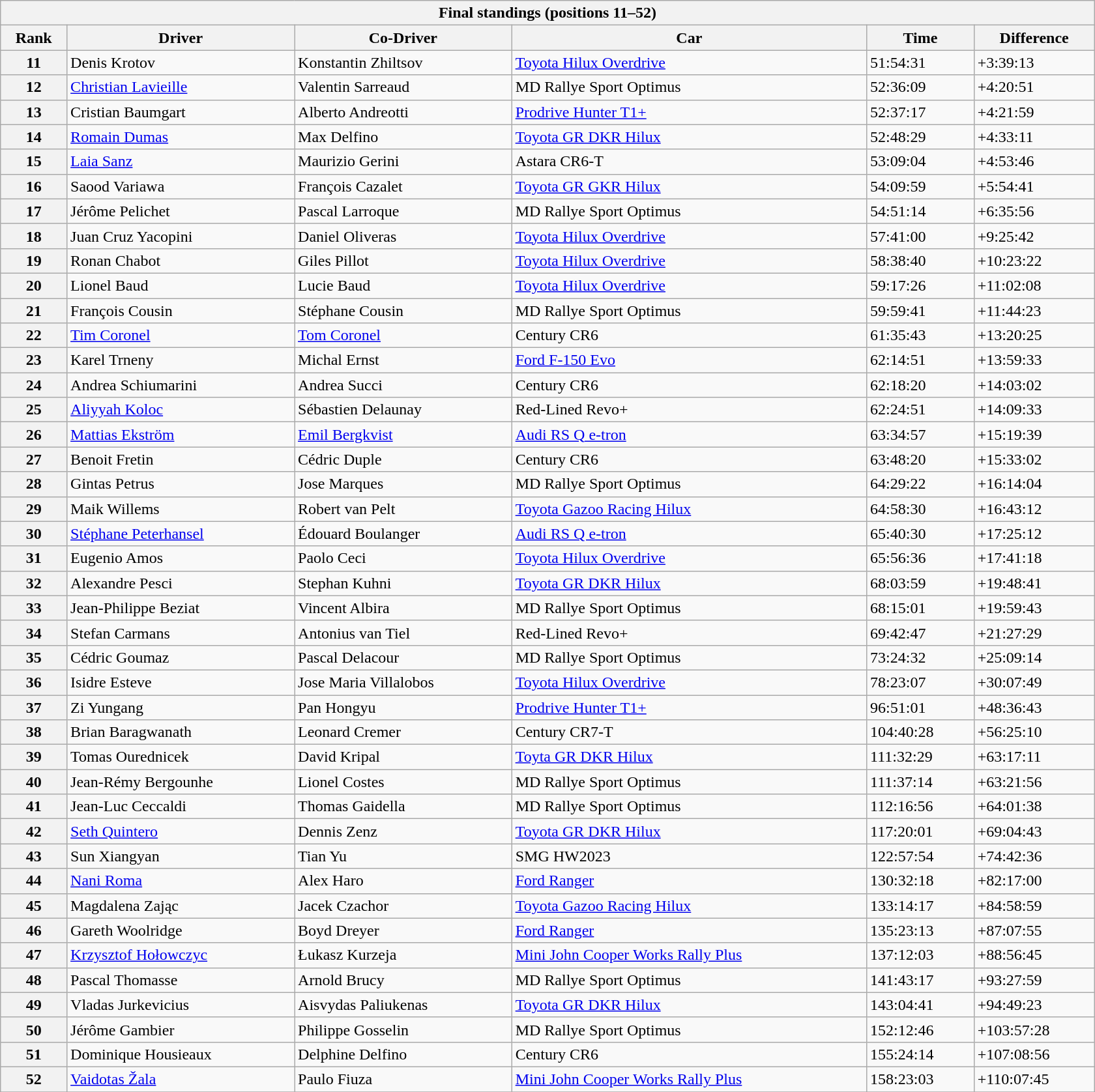<table class="collapsible collapsed wikitable" style="width:70em;margin-top:-1px;">
<tr>
<th colspan="6">Final standings (positions 11–52)</th>
</tr>
<tr>
<th>Rank</th>
<th>Driver</th>
<th>Co-Driver</th>
<th>Car</th>
<th>Time</th>
<th>Difference</th>
</tr>
<tr>
<th>11</th>
<td> Denis Krotov</td>
<td> Konstantin Zhiltsov</td>
<td><a href='#'>Toyota Hilux Overdrive</a></td>
<td>51:54:31</td>
<td>+3:39:13</td>
</tr>
<tr>
<th>12</th>
<td> <a href='#'>Christian Lavieille</a></td>
<td> Valentin Sarreaud</td>
<td>MD Rallye Sport Optimus</td>
<td>52:36:09</td>
<td>+4:20:51</td>
</tr>
<tr>
<th>13</th>
<td> Cristian Baumgart</td>
<td> Alberto Andreotti</td>
<td><a href='#'>Prodrive Hunter T1+</a></td>
<td>52:37:17</td>
<td>+4:21:59</td>
</tr>
<tr>
<th>14</th>
<td> <a href='#'>Romain Dumas</a></td>
<td> Max Delfino</td>
<td><a href='#'>Toyota GR DKR Hilux</a></td>
<td>52:48:29</td>
<td>+4:33:11</td>
</tr>
<tr>
<th>15</th>
<td> <a href='#'>Laia Sanz</a></td>
<td> Maurizio Gerini</td>
<td>Astara CR6-T</td>
<td>53:09:04</td>
<td>+4:53:46</td>
</tr>
<tr>
<th>16</th>
<td> Saood Variawa</td>
<td> François Cazalet</td>
<td><a href='#'>Toyota GR GKR Hilux</a></td>
<td>54:09:59</td>
<td>+5:54:41</td>
</tr>
<tr>
<th>17</th>
<td> Jérôme Pelichet</td>
<td> Pascal Larroque</td>
<td>MD Rallye Sport Optimus</td>
<td>54:51:14</td>
<td>+6:35:56</td>
</tr>
<tr>
<th>18</th>
<td> Juan Cruz Yacopini</td>
<td> Daniel Oliveras</td>
<td><a href='#'>Toyota Hilux Overdrive</a></td>
<td>57:41:00</td>
<td>+9:25:42</td>
</tr>
<tr>
<th>19</th>
<td> Ronan Chabot</td>
<td> Giles Pillot</td>
<td><a href='#'>Toyota Hilux Overdrive</a></td>
<td>58:38:40</td>
<td>+10:23:22</td>
</tr>
<tr>
<th>20</th>
<td> Lionel Baud</td>
<td> Lucie Baud</td>
<td><a href='#'>Toyota Hilux Overdrive</a></td>
<td>59:17:26</td>
<td>+11:02:08</td>
</tr>
<tr>
<th>21</th>
<td> François Cousin</td>
<td> Stéphane Cousin</td>
<td>MD Rallye Sport Optimus</td>
<td>59:59:41</td>
<td>+11:44:23</td>
</tr>
<tr>
<th>22</th>
<td> <a href='#'>Tim Coronel</a></td>
<td> <a href='#'>Tom Coronel</a></td>
<td>Century CR6</td>
<td>61:35:43</td>
<td>+13:20:25</td>
</tr>
<tr>
<th>23</th>
<td> Karel Trneny</td>
<td> Michal Ernst</td>
<td><a href='#'>Ford F-150 Evo</a></td>
<td>62:14:51</td>
<td>+13:59:33</td>
</tr>
<tr>
<th>24</th>
<td> Andrea Schiumarini</td>
<td> Andrea Succi</td>
<td>Century CR6</td>
<td>62:18:20</td>
<td>+14:03:02</td>
</tr>
<tr>
<th>25</th>
<td> <a href='#'>Aliyyah Koloc</a></td>
<td> Sébastien Delaunay</td>
<td>Red-Lined Revo+</td>
<td>62:24:51</td>
<td>+14:09:33</td>
</tr>
<tr>
<th>26</th>
<td> <a href='#'>Mattias Ekström</a></td>
<td> <a href='#'>Emil Bergkvist</a></td>
<td><a href='#'>Audi RS Q e-tron</a></td>
<td>63:34:57</td>
<td>+15:19:39</td>
</tr>
<tr>
<th>27</th>
<td> Benoit Fretin</td>
<td> Cédric Duple</td>
<td>Century CR6</td>
<td>63:48:20</td>
<td>+15:33:02</td>
</tr>
<tr>
<th>28</th>
<td> Gintas Petrus</td>
<td> Jose Marques</td>
<td>MD Rallye Sport Optimus</td>
<td>64:29:22</td>
<td>+16:14:04</td>
</tr>
<tr>
<th>29</th>
<td> Maik Willems</td>
<td> Robert van Pelt</td>
<td><a href='#'>Toyota Gazoo Racing Hilux</a></td>
<td>64:58:30</td>
<td>+16:43:12</td>
</tr>
<tr>
<th>30</th>
<td> <a href='#'>Stéphane Peterhansel</a></td>
<td> Édouard Boulanger</td>
<td><a href='#'>Audi RS Q e-tron</a></td>
<td>65:40:30</td>
<td>+17:25:12</td>
</tr>
<tr>
<th>31</th>
<td> Eugenio Amos</td>
<td> Paolo Ceci</td>
<td><a href='#'>Toyota Hilux Overdrive</a></td>
<td>65:56:36</td>
<td>+17:41:18</td>
</tr>
<tr>
<th>32</th>
<td> Alexandre Pesci</td>
<td> Stephan Kuhni</td>
<td><a href='#'>Toyota GR DKR Hilux</a></td>
<td>68:03:59</td>
<td>+19:48:41</td>
</tr>
<tr>
<th>33</th>
<td> Jean-Philippe Beziat</td>
<td> Vincent Albira</td>
<td>MD Rallye Sport Optimus</td>
<td>68:15:01</td>
<td>+19:59:43</td>
</tr>
<tr>
<th>34</th>
<td> Stefan Carmans</td>
<td> Antonius van Tiel</td>
<td>Red-Lined Revo+</td>
<td>69:42:47</td>
<td>+21:27:29</td>
</tr>
<tr>
<th>35</th>
<td> Cédric Goumaz</td>
<td> Pascal Delacour</td>
<td>MD Rallye Sport Optimus</td>
<td>73:24:32</td>
<td>+25:09:14</td>
</tr>
<tr>
<th>36</th>
<td> Isidre Esteve</td>
<td> Jose Maria Villalobos</td>
<td><a href='#'>Toyota Hilux Overdrive</a></td>
<td>78:23:07</td>
<td>+30:07:49</td>
</tr>
<tr>
<th>37</th>
<td> Zi Yungang</td>
<td> Pan Hongyu</td>
<td><a href='#'>Prodrive Hunter T1+</a></td>
<td>96:51:01</td>
<td>+48:36:43</td>
</tr>
<tr>
<th>38</th>
<td> Brian Baragwanath</td>
<td> Leonard Cremer</td>
<td>Century CR7-T</td>
<td>104:40:28</td>
<td>+56:25:10</td>
</tr>
<tr>
<th>39</th>
<td> Tomas Ourednicek</td>
<td> David Kripal</td>
<td><a href='#'>Toyta GR DKR Hilux</a></td>
<td>111:32:29</td>
<td>+63:17:11</td>
</tr>
<tr>
<th>40</th>
<td> Jean-Rémy Bergounhe</td>
<td> Lionel Costes</td>
<td>MD Rallye Sport Optimus</td>
<td>111:37:14</td>
<td>+63:21:56</td>
</tr>
<tr>
<th>41</th>
<td> Jean-Luc Ceccaldi</td>
<td> Thomas Gaidella</td>
<td>MD Rallye Sport Optimus</td>
<td>112:16:56</td>
<td>+64:01:38</td>
</tr>
<tr>
<th>42</th>
<td> <a href='#'>Seth Quintero</a></td>
<td> Dennis Zenz</td>
<td><a href='#'>Toyota GR DKR Hilux</a></td>
<td>117:20:01</td>
<td>+69:04:43</td>
</tr>
<tr>
<th>43</th>
<td> Sun Xiangyan</td>
<td> Tian Yu</td>
<td>SMG HW2023</td>
<td>122:57:54</td>
<td>+74:42:36</td>
</tr>
<tr>
<th>44</th>
<td> <a href='#'>Nani Roma</a></td>
<td> Alex Haro</td>
<td><a href='#'>Ford Ranger</a></td>
<td>130:32:18</td>
<td>+82:17:00</td>
</tr>
<tr>
<th>45</th>
<td> Magdalena Zając</td>
<td> Jacek Czachor</td>
<td><a href='#'>Toyota Gazoo Racing Hilux</a></td>
<td>133:14:17</td>
<td>+84:58:59</td>
</tr>
<tr>
<th>46</th>
<td> Gareth Woolridge</td>
<td> Boyd Dreyer</td>
<td><a href='#'>Ford Ranger</a></td>
<td>135:23:13</td>
<td>+87:07:55</td>
</tr>
<tr>
<th>47</th>
<td> <a href='#'>Krzysztof Hołowczyc</a></td>
<td> Łukasz Kurzeja</td>
<td><a href='#'>Mini John Cooper Works Rally Plus</a></td>
<td>137:12:03</td>
<td>+88:56:45</td>
</tr>
<tr>
<th>48</th>
<td> Pascal Thomasse</td>
<td> Arnold Brucy</td>
<td>MD Rallye Sport Optimus</td>
<td>141:43:17</td>
<td>+93:27:59</td>
</tr>
<tr>
<th>49</th>
<td> Vladas Jurkevicius</td>
<td> Aisvydas Paliukenas</td>
<td><a href='#'>Toyota GR DKR Hilux</a></td>
<td>143:04:41</td>
<td>+94:49:23</td>
</tr>
<tr>
<th>50</th>
<td> Jérôme Gambier</td>
<td> Philippe Gosselin</td>
<td>MD Rallye Sport Optimus</td>
<td>152:12:46</td>
<td>+103:57:28</td>
</tr>
<tr>
<th>51</th>
<td> Dominique Housieaux</td>
<td> Delphine Delfino</td>
<td>Century CR6</td>
<td>155:24:14</td>
<td>+107:08:56</td>
</tr>
<tr>
<th>52</th>
<td> <a href='#'>Vaidotas Žala</a></td>
<td> Paulo Fiuza</td>
<td><a href='#'>Mini John Cooper Works Rally Plus</a></td>
<td>158:23:03</td>
<td>+110:07:45</td>
</tr>
<tr>
</tr>
</table>
